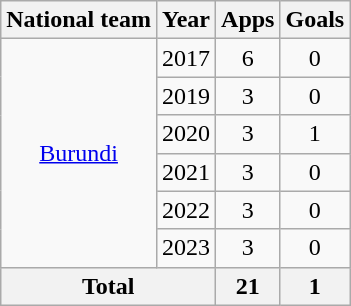<table class=wikitable style=text-align:center>
<tr>
<th>National team</th>
<th>Year</th>
<th>Apps</th>
<th>Goals</th>
</tr>
<tr>
<td rowspan="6"><a href='#'>Burundi</a></td>
<td>2017</td>
<td>6</td>
<td>0</td>
</tr>
<tr>
<td>2019</td>
<td>3</td>
<td>0</td>
</tr>
<tr>
<td>2020</td>
<td>3</td>
<td>1</td>
</tr>
<tr>
<td>2021</td>
<td>3</td>
<td>0</td>
</tr>
<tr>
<td>2022</td>
<td>3</td>
<td>0</td>
</tr>
<tr>
<td>2023</td>
<td>3</td>
<td>0</td>
</tr>
<tr>
<th colspan="2">Total</th>
<th>21</th>
<th>1</th>
</tr>
</table>
